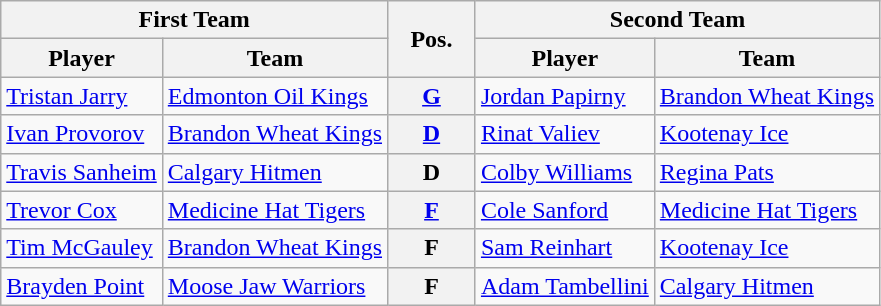<table class="wikitable">
<tr>
<th colspan="2">First Team</th>
<th style="width:10%;" rowspan="2">Pos.</th>
<th colspan="2">Second Team</th>
</tr>
<tr>
<th>Player</th>
<th>Team</th>
<th>Player</th>
<th>Team</th>
</tr>
<tr>
<td><a href='#'>Tristan Jarry</a></td>
<td><a href='#'>Edmonton Oil Kings</a></td>
<th style="text-align:center;"><a href='#'>G</a></th>
<td><a href='#'>Jordan Papirny</a></td>
<td><a href='#'>Brandon Wheat Kings</a></td>
</tr>
<tr>
<td><a href='#'>Ivan Provorov</a></td>
<td><a href='#'>Brandon Wheat Kings</a></td>
<th style="text-align:center;"><a href='#'>D</a></th>
<td><a href='#'>Rinat Valiev</a></td>
<td><a href='#'>Kootenay Ice</a></td>
</tr>
<tr>
<td><a href='#'>Travis Sanheim</a></td>
<td><a href='#'>Calgary Hitmen</a></td>
<th style="text-align:center;">D</th>
<td><a href='#'>Colby Williams</a></td>
<td><a href='#'>Regina Pats</a></td>
</tr>
<tr>
<td><a href='#'>Trevor Cox</a></td>
<td><a href='#'>Medicine Hat Tigers</a></td>
<th style="text-align:center;"><a href='#'>F</a></th>
<td><a href='#'>Cole Sanford</a></td>
<td><a href='#'>Medicine Hat Tigers</a></td>
</tr>
<tr>
<td><a href='#'>Tim McGauley</a></td>
<td><a href='#'>Brandon Wheat Kings</a></td>
<th style="text-align:center;">F</th>
<td><a href='#'>Sam Reinhart</a></td>
<td><a href='#'>Kootenay Ice</a></td>
</tr>
<tr>
<td><a href='#'>Brayden Point</a></td>
<td><a href='#'>Moose Jaw Warriors</a></td>
<th style="text-align:center;">F</th>
<td><a href='#'>Adam Tambellini</a></td>
<td><a href='#'>Calgary Hitmen</a></td>
</tr>
</table>
